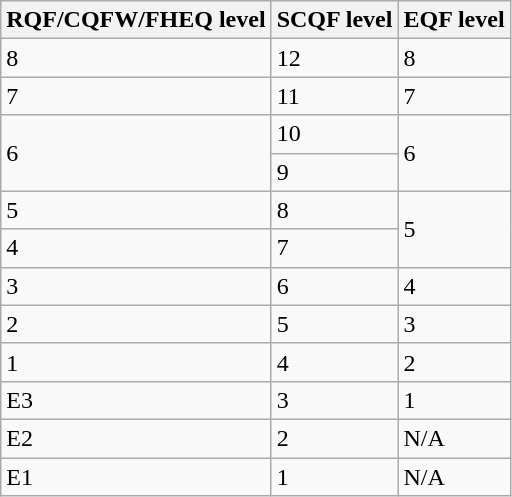<table class="wikitable">
<tr>
<th>RQF/CQFW/FHEQ level</th>
<th>SCQF level</th>
<th>EQF level</th>
</tr>
<tr>
<td>8</td>
<td>12</td>
<td>8</td>
</tr>
<tr>
<td>7</td>
<td>11</td>
<td>7</td>
</tr>
<tr>
<td rowspan=2>6</td>
<td>10</td>
<td rowspan=2>6</td>
</tr>
<tr>
<td>9</td>
</tr>
<tr>
<td>5</td>
<td>8</td>
<td rowspan=2>5</td>
</tr>
<tr>
<td>4</td>
<td>7</td>
</tr>
<tr>
<td>3</td>
<td>6</td>
<td>4</td>
</tr>
<tr>
<td>2</td>
<td>5</td>
<td>3</td>
</tr>
<tr>
<td>1</td>
<td>4</td>
<td>2</td>
</tr>
<tr>
<td>E3</td>
<td>3</td>
<td>1</td>
</tr>
<tr>
<td>E2</td>
<td>2</td>
<td>N/A</td>
</tr>
<tr>
<td>E1</td>
<td>1</td>
<td>N/A</td>
</tr>
</table>
